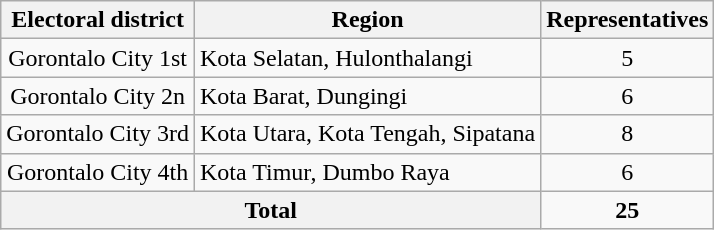<table class="wikitable">
<tr>
<th>Electoral district</th>
<th>Region</th>
<th>Representatives</th>
</tr>
<tr>
<td align="center">Gorontalo City 1st</td>
<td>Kota Selatan, Hulonthalangi</td>
<td align="center">5</td>
</tr>
<tr>
<td align="center">Gorontalo City 2n</td>
<td>Kota Barat, Dungingi</td>
<td align="center">6</td>
</tr>
<tr>
<td align="center">Gorontalo City 3rd</td>
<td>Kota Utara, Kota Tengah, Sipatana</td>
<td align="center">8</td>
</tr>
<tr>
<td align="center">Gorontalo City 4th</td>
<td>Kota Timur, Dumbo Raya</td>
<td align="center">6</td>
</tr>
<tr>
<th colspan="2">Total</th>
<td align="center"><strong>25</strong></td>
</tr>
</table>
